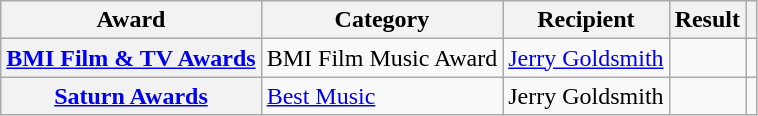<table class="wikitable plainrowheaders sortable">
<tr>
<th scope="col">Award</th>
<th scope="col">Category</th>
<th scope="col">Recipient</th>
<th scope="col">Result</th>
<th scope="col"! class="unsortable"></th>
</tr>
<tr>
<th scope="row"><a href='#'>BMI Film & TV Awards</a></th>
<td>BMI Film Music Award</td>
<td><a href='#'>Jerry Goldsmith</a></td>
<td></td>
<td></td>
</tr>
<tr>
<th scope="row"><a href='#'>Saturn Awards</a></th>
<td><a href='#'>Best Music</a></td>
<td>Jerry Goldsmith</td>
<td></td>
<td></td>
</tr>
</table>
